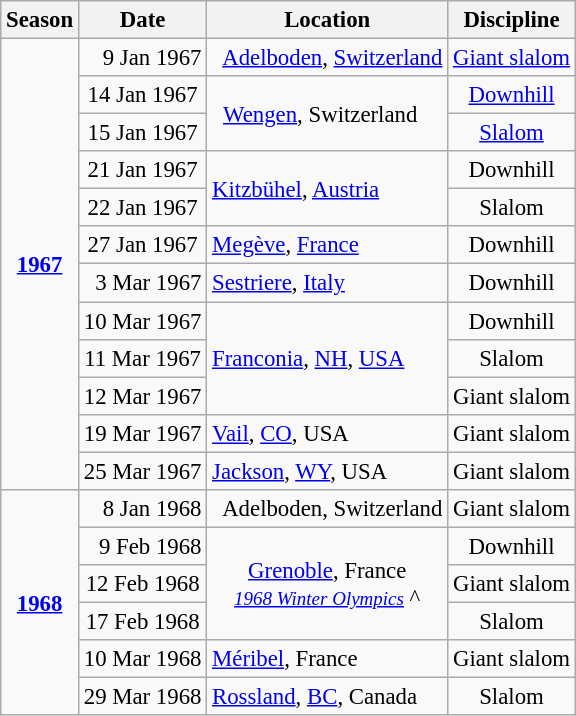<table class="wikitable" style="text-align:center; font-size:95%;">
<tr>
<th>Season</th>
<th>Date</th>
<th>Location</th>
<th>Discipline</th>
</tr>
<tr>
<td rowspan=12><strong><a href='#'>1967</a></strong></td>
<td align=right>9 Jan 1967</td>
<td align=left>  <a href='#'>Adelboden</a>, <a href='#'>Switzerland</a></td>
<td><a href='#'>Giant slalom</a></td>
</tr>
<tr>
<td>14 Jan 1967</td>
<td rowspan=2 align=left>  <a href='#'>Wengen</a>, Switzerland</td>
<td align=center><a href='#'>Downhill</a></td>
</tr>
<tr>
<td>15 Jan 1967</td>
<td align=center><a href='#'>Slalom</a></td>
</tr>
<tr>
<td>21 Jan 1967</td>
<td rowspan=2 align=left> <a href='#'>Kitzbühel</a>, <a href='#'>Austria</a></td>
<td>Downhill</td>
</tr>
<tr>
<td>22 Jan 1967</td>
<td>Slalom</td>
</tr>
<tr>
<td>27 Jan 1967</td>
<td align=left> <a href='#'>Megève</a>, <a href='#'>France</a></td>
<td>Downhill</td>
</tr>
<tr>
<td align=right>3 Mar 1967</td>
<td align=left> <a href='#'>Sestriere</a>, <a href='#'>Italy</a></td>
<td>Downhill</td>
</tr>
<tr>
<td>10 Mar 1967</td>
<td rowspan=3 align=left> <a href='#'>Franconia</a>, <a href='#'>NH</a>, <a href='#'>USA</a></td>
<td align=center>Downhill</td>
</tr>
<tr>
<td>11 Mar 1967</td>
<td>Slalom</td>
</tr>
<tr>
<td>12 Mar 1967</td>
<td>Giant slalom</td>
</tr>
<tr>
<td>19 Mar 1967</td>
<td align=left> <a href='#'>Vail</a>, <a href='#'>CO</a>, USA</td>
<td>Giant slalom</td>
</tr>
<tr>
<td>25 Mar 1967</td>
<td align=left> <a href='#'>Jackson</a>, <a href='#'>WY</a>, USA</td>
<td>Giant slalom</td>
</tr>
<tr>
<td rowspan=6 align=center><strong><a href='#'>1968</a></strong></td>
<td align=right>8 Jan 1968</td>
<td align=left>  Adelboden, Switzerland</td>
<td>Giant slalom</td>
</tr>
<tr>
<td align=right>9 Feb 1968</td>
<td rowspan=3 align=center> <a href='#'>Grenoble</a>, France<br><small><em><a href='#'>1968 Winter Olympics</a></em></small> ^</td>
<td>Downhill</td>
</tr>
<tr>
<td>12 Feb 1968</td>
<td>Giant slalom</td>
</tr>
<tr>
<td>17 Feb 1968</td>
<td>Slalom</td>
</tr>
<tr>
<td>10 Mar 1968</td>
<td align=left> <a href='#'>Méribel</a>, France</td>
<td>Giant slalom</td>
</tr>
<tr>
<td>29 Mar 1968</td>
<td align=left> <a href='#'>Rossland</a>, <a href='#'>BC</a>, Canada</td>
<td>Slalom</td>
</tr>
</table>
